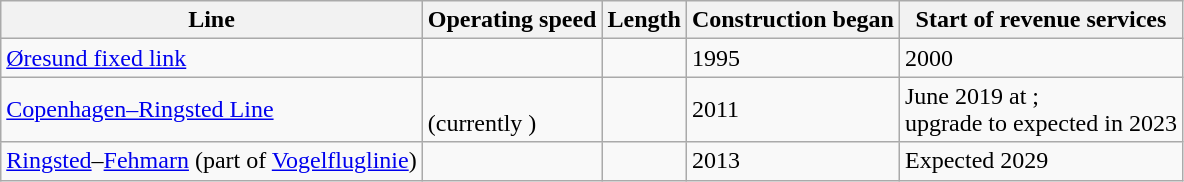<table class="wikitable">
<tr>
<th>Line</th>
<th>Operating speed</th>
<th>Length</th>
<th>Construction began</th>
<th>Start of revenue services</th>
</tr>
<tr>
<td><a href='#'>Øresund fixed link</a></td>
<td></td>
<td></td>
<td>1995</td>
<td>2000</td>
</tr>
<tr>
<td><a href='#'>Copenhagen–Ringsted Line</a></td>
<td><br>(currently )</td>
<td></td>
<td>2011</td>
<td>June 2019 at ;<br>upgrade to  expected in 2023</td>
</tr>
<tr>
<td><a href='#'>Ringsted</a>–<a href='#'>Fehmarn</a> (part of <a href='#'>Vogelfluglinie</a>)</td>
<td></td>
<td></td>
<td>2013</td>
<td>Expected 2029</td>
</tr>
</table>
